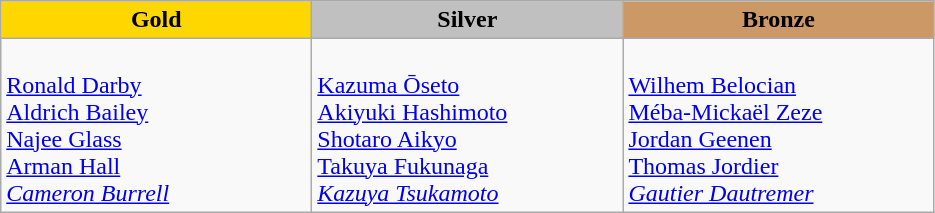<table class="wikitable" style="text-align:left">
<tr align="center">
<td width=200 bgcolor=gold><strong>Gold</strong></td>
<td width=200 bgcolor=silver><strong>Silver</strong></td>
<td width=200 bgcolor=CC9966><strong>Bronze</strong></td>
</tr>
<tr>
<td><br><a href='#'>Ronald Darby</a><br><a href='#'>Aldrich Bailey</a><br><a href='#'>Najee Glass</a><br><a href='#'>Arman Hall</a><br><em><a href='#'>Cameron Burrell</a></em></td>
<td><br><a href='#'>Kazuma Ōseto</a><br><a href='#'>Akiyuki Hashimoto</a><br><a href='#'>Shotaro Aikyo</a><br><a href='#'>Takuya Fukunaga</a><br><em><a href='#'>Kazuya Tsukamoto</a></em></td>
<td><br><a href='#'>Wilhem Belocian</a><br><a href='#'>Méba-Mickaël Zeze</a><br><a href='#'>Jordan Geenen</a><br><a href='#'>Thomas Jordier</a><br><em><a href='#'>Gautier Dautremer</a></em></td>
</tr>
</table>
